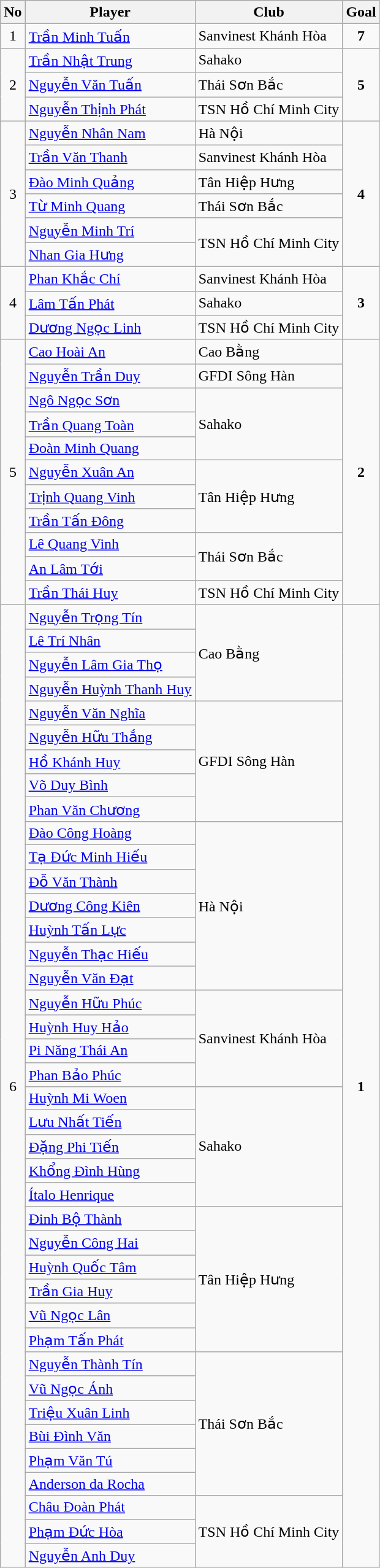<table class="wikitable">
<tr>
<th>No</th>
<th>Player</th>
<th>Club</th>
<th>Goal</th>
</tr>
<tr>
<td align="center">1</td>
<td> <a href='#'>Trần Minh Tuấn</a></td>
<td>Sanvinest Khánh Hòa</td>
<td align="center"><strong>7</strong></td>
</tr>
<tr>
<td rowspan="3" align="center">2</td>
<td> <a href='#'>Trần Nhật Trung</a></td>
<td>Sahako</td>
<td rowspan="3" align="center"><strong>5</strong></td>
</tr>
<tr>
<td> <a href='#'>Nguyễn Văn Tuấn</a></td>
<td>Thái Sơn Bắc</td>
</tr>
<tr>
<td> <a href='#'>Nguyễn Thịnh Phát</a></td>
<td>TSN Hồ Chí Minh City</td>
</tr>
<tr>
<td rowspan="6" align="center">3</td>
<td> <a href='#'>Nguyễn Nhân Nam</a></td>
<td>Hà Nội</td>
<td rowspan="6" align="center"><strong>4</strong></td>
</tr>
<tr>
<td> <a href='#'>Trần Văn Thanh</a></td>
<td>Sanvinest Khánh Hòa</td>
</tr>
<tr>
<td> <a href='#'>Đào Minh Quảng</a></td>
<td>Tân Hiệp Hưng</td>
</tr>
<tr>
<td> <a href='#'>Từ Minh Quang</a></td>
<td>Thái Sơn Bắc</td>
</tr>
<tr>
<td> <a href='#'>Nguyễn Minh Trí</a></td>
<td rowspan="2">TSN Hồ Chí Minh City</td>
</tr>
<tr>
<td> <a href='#'>Nhan Gia Hưng</a></td>
</tr>
<tr>
<td rowspan="3" align="center">4</td>
<td> <a href='#'>Phan Khắc Chí</a></td>
<td>Sanvinest Khánh Hòa</td>
<td rowspan="3" align="center"><strong>3</strong></td>
</tr>
<tr>
<td> <a href='#'>Lâm Tấn Phát</a></td>
<td>Sahako</td>
</tr>
<tr>
<td> <a href='#'>Dương Ngọc Linh</a></td>
<td>TSN Hồ Chí Minh City</td>
</tr>
<tr>
<td rowspan="11" align="center">5</td>
<td> <a href='#'>Cao Hoài An</a></td>
<td>Cao Bằng</td>
<td rowspan="11" align="center"><strong>2</strong></td>
</tr>
<tr>
<td> <a href='#'>Nguyễn Trần Duy</a></td>
<td>GFDI Sông Hàn</td>
</tr>
<tr>
<td> <a href='#'>Ngô Ngọc Sơn</a></td>
<td rowspan="3">Sahako</td>
</tr>
<tr>
<td> <a href='#'>Trần Quang Toàn</a></td>
</tr>
<tr>
<td> <a href='#'>Đoàn Minh Quang</a></td>
</tr>
<tr>
<td> <a href='#'>Nguyễn Xuân An</a></td>
<td rowspan="3">Tân Hiệp Hưng</td>
</tr>
<tr>
<td> <a href='#'>Trịnh Quang Vinh</a></td>
</tr>
<tr>
<td> <a href='#'>Trần Tấn Đông</a></td>
</tr>
<tr>
<td> <a href='#'>Lê Quang Vinh</a></td>
<td rowspan="2">Thái Sơn Bắc</td>
</tr>
<tr>
<td> <a href='#'>An Lâm Tới</a></td>
</tr>
<tr>
<td> <a href='#'>Trần Thái Huy</a></td>
<td>TSN Hồ Chí Minh City</td>
</tr>
<tr>
<td rowspan="40" align="center">6</td>
<td> <a href='#'>Nguyễn Trọng Tín</a></td>
<td rowspan="4">Cao Bằng</td>
<td rowspan="40" align="center"><strong>1</strong></td>
</tr>
<tr>
<td> <a href='#'>Lê Trí Nhân</a></td>
</tr>
<tr>
<td> <a href='#'>Nguyễn Lâm Gia Thọ</a></td>
</tr>
<tr>
<td> <a href='#'>Nguyễn Huỳnh Thanh Huy</a></td>
</tr>
<tr>
<td> <a href='#'>Nguyễn Văn Nghĩa</a></td>
<td rowspan="5">GFDI Sông Hàn</td>
</tr>
<tr>
<td> <a href='#'>Nguyễn Hữu Thắng</a></td>
</tr>
<tr>
<td> <a href='#'>Hồ Khánh Huy</a></td>
</tr>
<tr>
<td> <a href='#'>Võ Duy Bình</a></td>
</tr>
<tr>
<td> <a href='#'>Phan Văn Chương</a></td>
</tr>
<tr>
<td> <a href='#'>Đào Công Hoàng</a></td>
<td rowspan="7">Hà Nội</td>
</tr>
<tr>
<td> <a href='#'>Tạ Đức Minh Hiếu</a></td>
</tr>
<tr>
<td> <a href='#'>Đỗ Văn Thành</a></td>
</tr>
<tr>
<td> <a href='#'>Dương Công Kiên</a></td>
</tr>
<tr>
<td> <a href='#'>Huỳnh Tấn Lực</a></td>
</tr>
<tr>
<td> <a href='#'>Nguyễn Thạc Hiếu</a></td>
</tr>
<tr>
<td> <a href='#'>Nguyễn Văn Đạt</a></td>
</tr>
<tr>
<td> <a href='#'>Nguyễn Hữu Phúc</a></td>
<td rowspan="4">Sanvinest Khánh Hòa</td>
</tr>
<tr>
<td> <a href='#'>Huỳnh Huy Hảo</a></td>
</tr>
<tr>
<td> <a href='#'>Pi Năng Thái An</a></td>
</tr>
<tr>
<td> <a href='#'>Phan Bảo Phúc</a></td>
</tr>
<tr>
<td> <a href='#'>Huỳnh Mi Woen</a></td>
<td rowspan="5">Sahako</td>
</tr>
<tr>
<td> <a href='#'>Lưu Nhất Tiến</a></td>
</tr>
<tr>
<td> <a href='#'>Đặng Phi Tiến</a></td>
</tr>
<tr>
<td> <a href='#'>Khổng Đình Hùng</a></td>
</tr>
<tr>
<td> <a href='#'>Ítalo Henrique</a></td>
</tr>
<tr>
<td> <a href='#'>Đinh Bộ Thành</a></td>
<td rowspan="6">Tân Hiệp Hưng</td>
</tr>
<tr>
<td> <a href='#'>Nguyễn Công Hai</a></td>
</tr>
<tr>
<td> <a href='#'>Huỳnh Quốc Tâm</a></td>
</tr>
<tr>
<td> <a href='#'>Trần Gia Huy</a></td>
</tr>
<tr>
<td> <a href='#'>Vũ Ngọc Lân</a></td>
</tr>
<tr>
<td> <a href='#'>Phạm Tấn Phát</a></td>
</tr>
<tr>
<td> <a href='#'>Nguyễn Thành Tín</a></td>
<td rowspan="6">Thái Sơn Bắc</td>
</tr>
<tr>
<td> <a href='#'>Vũ Ngọc Ánh</a></td>
</tr>
<tr>
<td> <a href='#'>Triệu Xuân Linh</a></td>
</tr>
<tr>
<td> <a href='#'>Bùi Đình Văn</a></td>
</tr>
<tr>
<td> <a href='#'>Phạm Văn Tú</a></td>
</tr>
<tr>
<td> <a href='#'>Anderson da Rocha</a></td>
</tr>
<tr>
<td> <a href='#'>Châu Đoàn Phát</a></td>
<td rowspan="3">TSN Hồ Chí Minh City</td>
</tr>
<tr>
<td> <a href='#'>Phạm Đức Hòa</a></td>
</tr>
<tr>
<td> <a href='#'>Nguyễn Anh Duy</a></td>
</tr>
</table>
